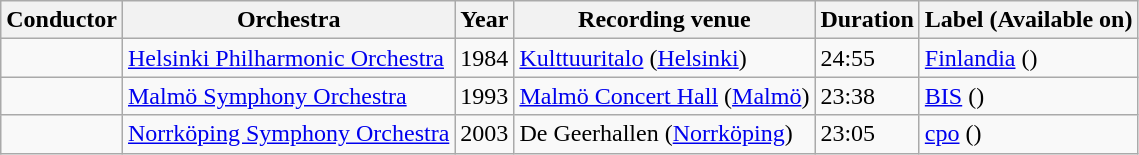<table class="wikitable sortable">
<tr>
<th scope="col">Conductor</th>
<th scope="col">Orchestra</th>
<th scope="col">Year</th>
<th scope="col">Recording venue</th>
<th scope="col">Duration</th>
<th scope="col">Label (Available on)</th>
</tr>
<tr>
<td></td>
<td><a href='#'>Helsinki Philharmonic Orchestra</a></td>
<td>1984</td>
<td><a href='#'>Kulttuuritalo</a> (<a href='#'>Helsinki</a>)</td>
<td>24:55</td>
<td><a href='#'>Finlandia</a> ()</td>
</tr>
<tr>
<td></td>
<td><a href='#'>Malmö Symphony Orchestra</a></td>
<td>1993</td>
<td><a href='#'>Malmö Concert Hall</a> (<a href='#'>Malmö</a>)</td>
<td>23:38</td>
<td><a href='#'>BIS</a> ()</td>
</tr>
<tr>
<td></td>
<td><a href='#'>Norrköping Symphony Orchestra</a></td>
<td>2003</td>
<td>De Geerhallen (<a href='#'>Norrköping</a>)</td>
<td>23:05</td>
<td><a href='#'>cpo</a> ()</td>
</tr>
</table>
